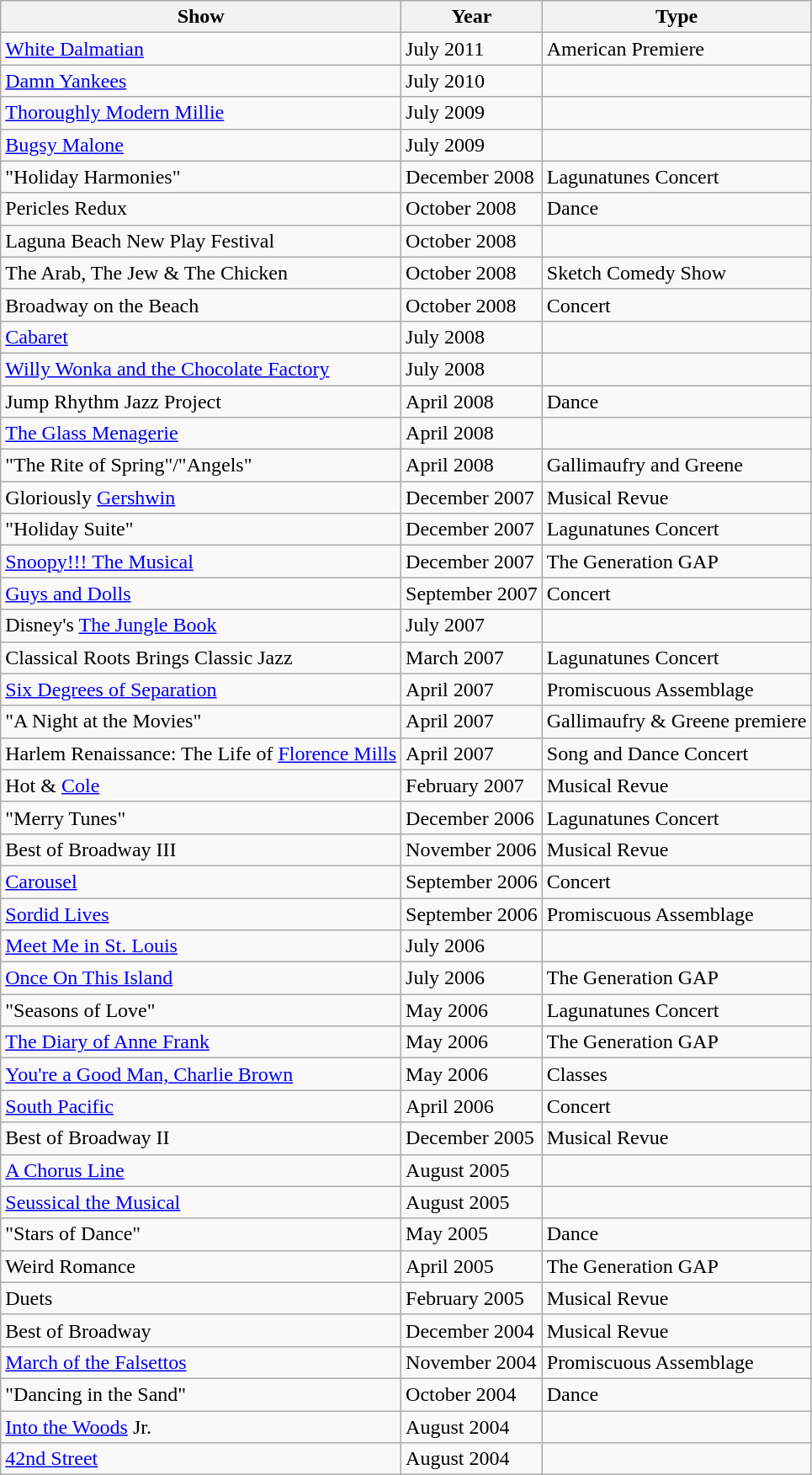<table class="wikitable">
<tr>
<th>Show</th>
<th>Year</th>
<th>Type</th>
</tr>
<tr>
<td><a href='#'>White Dalmatian</a></td>
<td>July 2011</td>
<td>American Premiere</td>
</tr>
<tr>
<td><a href='#'>Damn Yankees</a></td>
<td>July 2010</td>
<td></td>
</tr>
<tr>
<td><a href='#'>Thoroughly Modern Millie</a></td>
<td>July 2009</td>
<td></td>
</tr>
<tr>
<td><a href='#'>Bugsy Malone</a></td>
<td>July 2009</td>
<td></td>
</tr>
<tr>
<td>"Holiday Harmonies"</td>
<td>December 2008</td>
<td>Lagunatunes Concert</td>
</tr>
<tr>
<td>Pericles Redux</td>
<td>October 2008</td>
<td>Dance</td>
</tr>
<tr>
<td>Laguna Beach New Play Festival</td>
<td>October 2008</td>
<td></td>
</tr>
<tr>
<td>The Arab, The Jew & The Chicken</td>
<td>October 2008</td>
<td>Sketch Comedy Show</td>
</tr>
<tr>
<td>Broadway on the Beach</td>
<td>October 2008</td>
<td>Concert</td>
</tr>
<tr>
<td><a href='#'>Cabaret</a></td>
<td>July 2008</td>
<td></td>
</tr>
<tr>
<td><a href='#'>Willy Wonka and the Chocolate Factory</a></td>
<td>July 2008</td>
<td></td>
</tr>
<tr>
<td>Jump Rhythm Jazz Project</td>
<td>April 2008</td>
<td>Dance</td>
</tr>
<tr>
<td><a href='#'>The Glass Menagerie</a></td>
<td>April 2008</td>
<td></td>
</tr>
<tr>
<td>"The Rite of Spring"/"Angels"</td>
<td>April 2008</td>
<td>Gallimaufry and Greene</td>
</tr>
<tr>
<td>Gloriously <a href='#'>Gershwin</a></td>
<td>December 2007</td>
<td>Musical Revue</td>
</tr>
<tr>
<td>"Holiday Suite"</td>
<td>December 2007</td>
<td>Lagunatunes Concert</td>
</tr>
<tr>
<td><a href='#'>Snoopy!!! The Musical</a></td>
<td>December 2007</td>
<td>The Generation GAP</td>
</tr>
<tr>
<td><a href='#'>Guys and Dolls</a></td>
<td>September 2007</td>
<td>Concert</td>
</tr>
<tr>
<td>Disney's <a href='#'>The Jungle Book</a></td>
<td>July 2007</td>
<td></td>
</tr>
<tr>
<td>Classical Roots Brings Classic Jazz</td>
<td>March 2007</td>
<td>Lagunatunes Concert</td>
</tr>
<tr>
<td><a href='#'>Six Degrees of Separation</a></td>
<td>April 2007</td>
<td>Promiscuous Assemblage</td>
</tr>
<tr>
<td>"A Night at the Movies"</td>
<td>April 2007</td>
<td>Gallimaufry & Greene premiere</td>
</tr>
<tr>
<td>Harlem Renaissance: The Life of <a href='#'>Florence Mills</a></td>
<td>April 2007</td>
<td>Song and Dance Concert</td>
</tr>
<tr>
<td>Hot & <a href='#'>Cole</a></td>
<td>February 2007</td>
<td>Musical Revue</td>
</tr>
<tr>
<td>"Merry Tunes"</td>
<td>December 2006</td>
<td>Lagunatunes Concert</td>
</tr>
<tr>
<td>Best of Broadway III</td>
<td>November 2006</td>
<td>Musical Revue</td>
</tr>
<tr>
<td><a href='#'>Carousel</a></td>
<td>September 2006</td>
<td>Concert</td>
</tr>
<tr>
<td><a href='#'>Sordid Lives</a></td>
<td>September 2006</td>
<td>Promiscuous Assemblage</td>
</tr>
<tr>
<td><a href='#'>Meet Me in St. Louis</a></td>
<td>July 2006</td>
<td></td>
</tr>
<tr>
<td><a href='#'>Once On This Island</a></td>
<td>July 2006</td>
<td>The Generation GAP</td>
</tr>
<tr>
<td>"Seasons of Love"</td>
<td>May 2006</td>
<td>Lagunatunes Concert</td>
</tr>
<tr>
<td><a href='#'>The Diary of Anne Frank</a></td>
<td>May 2006</td>
<td>The Generation GAP</td>
</tr>
<tr>
<td><a href='#'>You're a Good Man, Charlie Brown</a></td>
<td>May 2006</td>
<td>Classes</td>
</tr>
<tr>
<td><a href='#'>South Pacific</a></td>
<td>April 2006</td>
<td>Concert</td>
</tr>
<tr>
<td>Best of Broadway II</td>
<td>December 2005</td>
<td>Musical Revue</td>
</tr>
<tr>
<td><a href='#'>A Chorus Line</a></td>
<td>August 2005</td>
<td></td>
</tr>
<tr>
<td><a href='#'>Seussical the Musical</a></td>
<td>August 2005</td>
<td></td>
</tr>
<tr>
<td>"Stars of Dance"</td>
<td>May 2005</td>
<td>Dance</td>
</tr>
<tr>
<td>Weird Romance</td>
<td>April 2005</td>
<td>The Generation GAP</td>
</tr>
<tr>
<td>Duets</td>
<td>February 2005</td>
<td>Musical Revue</td>
</tr>
<tr>
<td>Best of Broadway</td>
<td>December 2004</td>
<td>Musical Revue</td>
</tr>
<tr>
<td><a href='#'>March of the Falsettos</a></td>
<td>November 2004</td>
<td>Promiscuous Assemblage</td>
</tr>
<tr>
<td>"Dancing in the Sand"</td>
<td>October 2004</td>
<td>Dance</td>
</tr>
<tr>
<td><a href='#'>Into the Woods</a> Jr.</td>
<td>August 2004</td>
<td></td>
</tr>
<tr>
<td><a href='#'>42nd Street</a></td>
<td>August 2004</td>
<td></td>
</tr>
</table>
